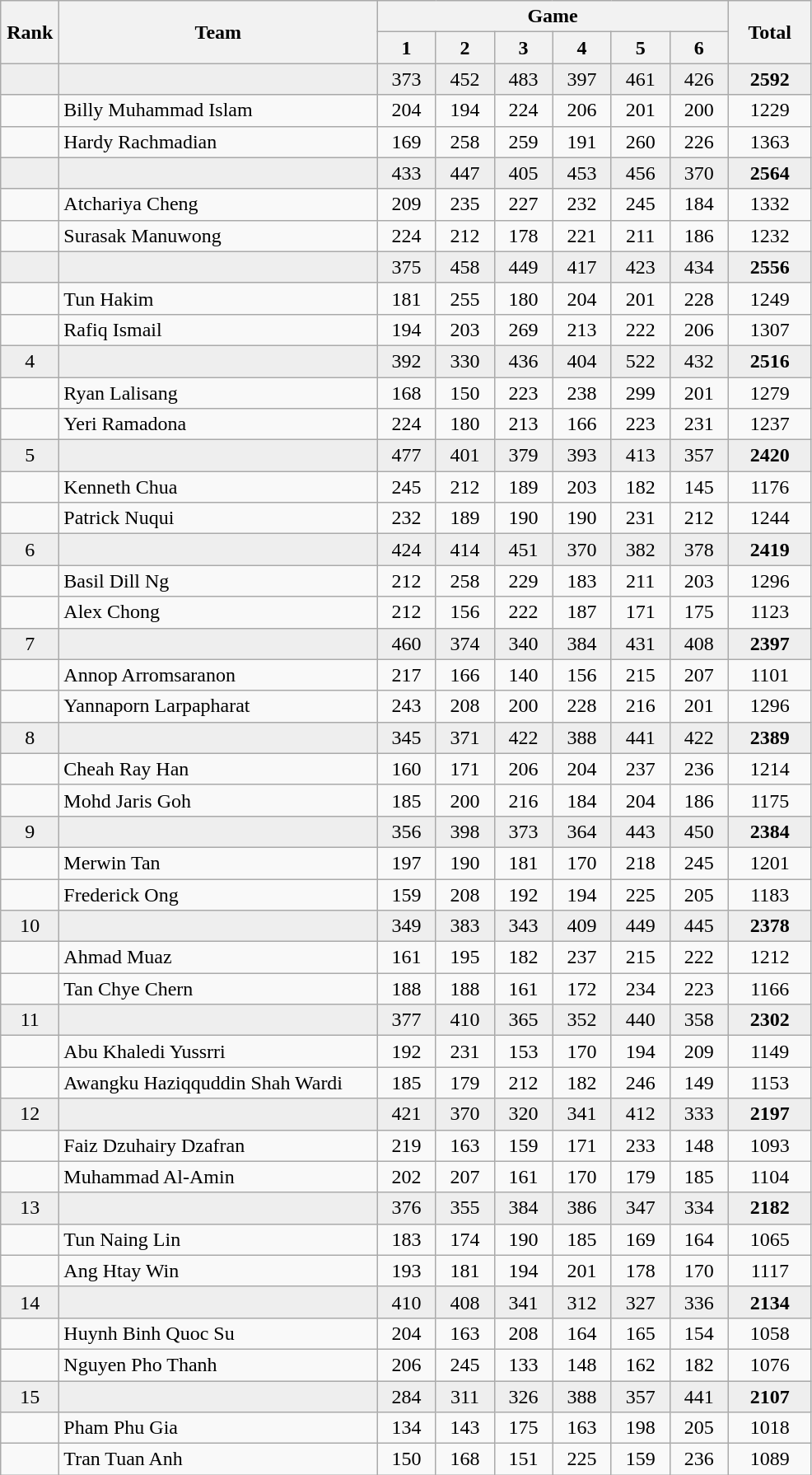<table class=wikitable style="text-align:center">
<tr>
<th rowspan="2" width=40>Rank</th>
<th rowspan="2" width=250>Team</th>
<th colspan="6">Game</th>
<th rowspan="2" width=60>Total</th>
</tr>
<tr>
<th width=40>1</th>
<th width=40>2</th>
<th width=40>3</th>
<th width=40>4</th>
<th width=40>5</th>
<th width=40>6</th>
</tr>
<tr bgcolor=eeeeee>
<td></td>
<td align=left></td>
<td>373</td>
<td>452</td>
<td>483</td>
<td>397</td>
<td>461</td>
<td>426</td>
<td><strong>2592</strong></td>
</tr>
<tr>
<td></td>
<td align=left>Billy Muhammad Islam</td>
<td>204</td>
<td>194</td>
<td>224</td>
<td>206</td>
<td>201</td>
<td>200</td>
<td>1229</td>
</tr>
<tr>
<td></td>
<td align=left>Hardy Rachmadian</td>
<td>169</td>
<td>258</td>
<td>259</td>
<td>191</td>
<td>260</td>
<td>226</td>
<td>1363</td>
</tr>
<tr bgcolor=eeeeee>
<td></td>
<td align=left></td>
<td>433</td>
<td>447</td>
<td>405</td>
<td>453</td>
<td>456</td>
<td>370</td>
<td><strong>2564</strong></td>
</tr>
<tr>
<td></td>
<td align=left>Atchariya Cheng</td>
<td>209</td>
<td>235</td>
<td>227</td>
<td>232</td>
<td>245</td>
<td>184</td>
<td>1332</td>
</tr>
<tr>
<td></td>
<td align=left>Surasak Manuwong</td>
<td>224</td>
<td>212</td>
<td>178</td>
<td>221</td>
<td>211</td>
<td>186</td>
<td>1232</td>
</tr>
<tr bgcolor=eeeeee>
<td></td>
<td align=left></td>
<td>375</td>
<td>458</td>
<td>449</td>
<td>417</td>
<td>423</td>
<td>434</td>
<td><strong>2556</strong></td>
</tr>
<tr>
<td></td>
<td align=left>Tun Hakim</td>
<td>181</td>
<td>255</td>
<td>180</td>
<td>204</td>
<td>201</td>
<td>228</td>
<td>1249</td>
</tr>
<tr>
<td></td>
<td align=left>Rafiq Ismail</td>
<td>194</td>
<td>203</td>
<td>269</td>
<td>213</td>
<td>222</td>
<td>206</td>
<td>1307</td>
</tr>
<tr bgcolor=eeeeee>
<td>4</td>
<td align=left></td>
<td>392</td>
<td>330</td>
<td>436</td>
<td>404</td>
<td>522</td>
<td>432</td>
<td><strong>2516</strong></td>
</tr>
<tr>
<td></td>
<td align=left>Ryan Lalisang</td>
<td>168</td>
<td>150</td>
<td>223</td>
<td>238</td>
<td>299</td>
<td>201</td>
<td>1279</td>
</tr>
<tr>
<td></td>
<td align=left>Yeri Ramadona</td>
<td>224</td>
<td>180</td>
<td>213</td>
<td>166</td>
<td>223</td>
<td>231</td>
<td>1237</td>
</tr>
<tr bgcolor=eeeeee>
<td>5</td>
<td align=left></td>
<td>477</td>
<td>401</td>
<td>379</td>
<td>393</td>
<td>413</td>
<td>357</td>
<td><strong>2420</strong></td>
</tr>
<tr>
<td></td>
<td align=left>Kenneth Chua</td>
<td>245</td>
<td>212</td>
<td>189</td>
<td>203</td>
<td>182</td>
<td>145</td>
<td>1176</td>
</tr>
<tr>
<td></td>
<td align=left>Patrick Nuqui</td>
<td>232</td>
<td>189</td>
<td>190</td>
<td>190</td>
<td>231</td>
<td>212</td>
<td>1244</td>
</tr>
<tr bgcolor=eeeeee>
<td>6</td>
<td align=left></td>
<td>424</td>
<td>414</td>
<td>451</td>
<td>370</td>
<td>382</td>
<td>378</td>
<td><strong>2419</strong></td>
</tr>
<tr>
<td></td>
<td align=left>Basil Dill Ng</td>
<td>212</td>
<td>258</td>
<td>229</td>
<td>183</td>
<td>211</td>
<td>203</td>
<td>1296</td>
</tr>
<tr>
<td></td>
<td align=left>Alex Chong</td>
<td>212</td>
<td>156</td>
<td>222</td>
<td>187</td>
<td>171</td>
<td>175</td>
<td>1123</td>
</tr>
<tr bgcolor=eeeeee>
<td>7</td>
<td align=left></td>
<td>460</td>
<td>374</td>
<td>340</td>
<td>384</td>
<td>431</td>
<td>408</td>
<td><strong>2397</strong></td>
</tr>
<tr>
<td></td>
<td align=left>Annop Arromsaranon</td>
<td>217</td>
<td>166</td>
<td>140</td>
<td>156</td>
<td>215</td>
<td>207</td>
<td>1101</td>
</tr>
<tr>
<td></td>
<td align=left>Yannaporn Larpapharat</td>
<td>243</td>
<td>208</td>
<td>200</td>
<td>228</td>
<td>216</td>
<td>201</td>
<td>1296</td>
</tr>
<tr bgcolor=eeeeee>
<td>8</td>
<td align=left></td>
<td>345</td>
<td>371</td>
<td>422</td>
<td>388</td>
<td>441</td>
<td>422</td>
<td><strong>2389</strong></td>
</tr>
<tr>
<td></td>
<td align=left>Cheah Ray Han</td>
<td>160</td>
<td>171</td>
<td>206</td>
<td>204</td>
<td>237</td>
<td>236</td>
<td>1214</td>
</tr>
<tr>
<td></td>
<td align=left>Mohd Jaris Goh</td>
<td>185</td>
<td>200</td>
<td>216</td>
<td>184</td>
<td>204</td>
<td>186</td>
<td>1175</td>
</tr>
<tr bgcolor=eeeeee>
<td>9</td>
<td align=left></td>
<td>356</td>
<td>398</td>
<td>373</td>
<td>364</td>
<td>443</td>
<td>450</td>
<td><strong>2384</strong></td>
</tr>
<tr>
<td></td>
<td align=left>Merwin Tan</td>
<td>197</td>
<td>190</td>
<td>181</td>
<td>170</td>
<td>218</td>
<td>245</td>
<td>1201</td>
</tr>
<tr>
<td></td>
<td align=left>Frederick Ong</td>
<td>159</td>
<td>208</td>
<td>192</td>
<td>194</td>
<td>225</td>
<td>205</td>
<td>1183</td>
</tr>
<tr bgcolor=eeeeee>
<td>10</td>
<td align=left></td>
<td>349</td>
<td>383</td>
<td>343</td>
<td>409</td>
<td>449</td>
<td>445</td>
<td><strong>2378</strong></td>
</tr>
<tr>
<td></td>
<td align=left>Ahmad Muaz</td>
<td>161</td>
<td>195</td>
<td>182</td>
<td>237</td>
<td>215</td>
<td>222</td>
<td>1212</td>
</tr>
<tr>
<td></td>
<td align=left>Tan Chye Chern</td>
<td>188</td>
<td>188</td>
<td>161</td>
<td>172</td>
<td>234</td>
<td>223</td>
<td>1166</td>
</tr>
<tr bgcolor=eeeeee>
<td>11</td>
<td align=left></td>
<td>377</td>
<td>410</td>
<td>365</td>
<td>352</td>
<td>440</td>
<td>358</td>
<td><strong>2302</strong></td>
</tr>
<tr>
<td></td>
<td align=left>Abu Khaledi Yussrri</td>
<td>192</td>
<td>231</td>
<td>153</td>
<td>170</td>
<td>194</td>
<td>209</td>
<td>1149</td>
</tr>
<tr>
<td></td>
<td align=left>Awangku Haziqquddin Shah Wardi</td>
<td>185</td>
<td>179</td>
<td>212</td>
<td>182</td>
<td>246</td>
<td>149</td>
<td>1153</td>
</tr>
<tr bgcolor=eeeeee>
<td>12</td>
<td align=left></td>
<td>421</td>
<td>370</td>
<td>320</td>
<td>341</td>
<td>412</td>
<td>333</td>
<td><strong>2197</strong></td>
</tr>
<tr>
<td></td>
<td align=left>Faiz Dzuhairy Dzafran</td>
<td>219</td>
<td>163</td>
<td>159</td>
<td>171</td>
<td>233</td>
<td>148</td>
<td>1093</td>
</tr>
<tr>
<td></td>
<td align=left>Muhammad Al-Amin</td>
<td>202</td>
<td>207</td>
<td>161</td>
<td>170</td>
<td>179</td>
<td>185</td>
<td>1104</td>
</tr>
<tr bgcolor=eeeeee>
<td>13</td>
<td align=left></td>
<td>376</td>
<td>355</td>
<td>384</td>
<td>386</td>
<td>347</td>
<td>334</td>
<td><strong>2182</strong></td>
</tr>
<tr>
<td></td>
<td align=left>Tun Naing Lin</td>
<td>183</td>
<td>174</td>
<td>190</td>
<td>185</td>
<td>169</td>
<td>164</td>
<td>1065</td>
</tr>
<tr>
<td></td>
<td align=left>Ang Htay Win</td>
<td>193</td>
<td>181</td>
<td>194</td>
<td>201</td>
<td>178</td>
<td>170</td>
<td>1117</td>
</tr>
<tr bgcolor=eeeeee>
<td>14</td>
<td align=left></td>
<td>410</td>
<td>408</td>
<td>341</td>
<td>312</td>
<td>327</td>
<td>336</td>
<td><strong>2134</strong></td>
</tr>
<tr>
<td></td>
<td align=left>Huynh Binh Quoc Su</td>
<td>204</td>
<td>163</td>
<td>208</td>
<td>164</td>
<td>165</td>
<td>154</td>
<td>1058</td>
</tr>
<tr>
<td></td>
<td align=left>Nguyen Pho Thanh</td>
<td>206</td>
<td>245</td>
<td>133</td>
<td>148</td>
<td>162</td>
<td>182</td>
<td>1076</td>
</tr>
<tr bgcolor=eeeeee>
<td>15</td>
<td align=left></td>
<td>284</td>
<td>311</td>
<td>326</td>
<td>388</td>
<td>357</td>
<td>441</td>
<td><strong>2107</strong></td>
</tr>
<tr>
<td></td>
<td align=left>Pham Phu Gia</td>
<td>134</td>
<td>143</td>
<td>175</td>
<td>163</td>
<td>198</td>
<td>205</td>
<td>1018</td>
</tr>
<tr>
<td></td>
<td align=left>Tran Tuan Anh</td>
<td>150</td>
<td>168</td>
<td>151</td>
<td>225</td>
<td>159</td>
<td>236</td>
<td>1089</td>
</tr>
</table>
